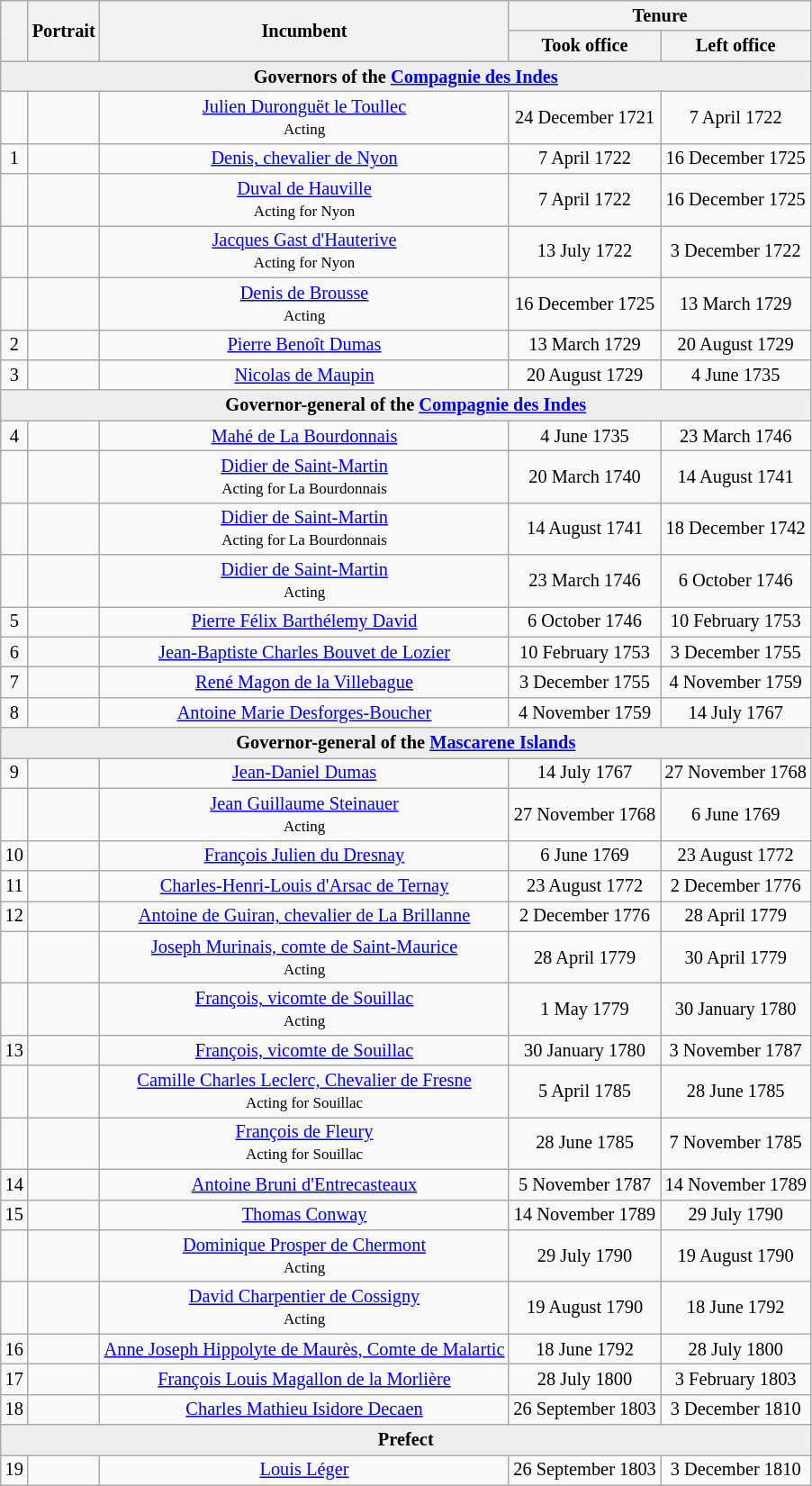<table class="wikitable" style="font-size:85%;text-align:center">
<tr>
<th rowspan="2"></th>
<th rowspan="2">Portrait</th>
<th rowspan="2">Incumbent</th>
<th colspan="2">Tenure</th>
</tr>
<tr>
<th>Took office</th>
<th>Left office</th>
</tr>
<tr bgcolor=#EEEEEE>
<td align=center colspan=8><strong>Governors of the <a href='#'>Compagnie des Indes</a></strong></td>
</tr>
<tr>
<td></td>
<td></td>
<td><a href='#'>Julien Duronguët le Toullec</a><br><small>Acting</small></td>
<td>24 December 1721</td>
<td>7 April 1722</td>
</tr>
<tr>
<td>1</td>
<td></td>
<td><a href='#'>Denis, chevalier de Nyon</a></td>
<td>7 April 1722</td>
<td>16 December 1725</td>
</tr>
<tr>
<td></td>
<td></td>
<td><a href='#'>Duval de Hauville</a><br><small>Acting for Nyon</small></td>
<td>7 April 1722</td>
<td>16 December 1725</td>
</tr>
<tr>
<td></td>
<td></td>
<td><a href='#'>Jacques Gast d'Hauterive</a><br><small>Acting for Nyon</small></td>
<td>13 July 1722</td>
<td>3 December 1722</td>
</tr>
<tr>
<td></td>
<td></td>
<td><a href='#'>Denis de Brousse</a><br><small>Acting</small></td>
<td>16 December 1725</td>
<td>13 March 1729</td>
</tr>
<tr>
<td>2</td>
<td></td>
<td><a href='#'>Pierre Benoît Dumas</a></td>
<td>13 March 1729</td>
<td>20 August 1729</td>
</tr>
<tr>
<td>3</td>
<td></td>
<td><a href='#'>Nicolas de Maupin</a></td>
<td>20 August 1729</td>
<td>4 June 1735</td>
</tr>
<tr bgcolor=#EEEEEE>
<td align=center colspan=8><strong>Governor-general of the <a href='#'>Compagnie des Indes</a></strong></td>
</tr>
<tr>
<td>4</td>
<td></td>
<td><a href='#'>Mahé de La Bourdonnais</a></td>
<td>4 June 1735</td>
<td>23 March 1746</td>
</tr>
<tr>
<td></td>
<td></td>
<td><a href='#'>Didier de Saint-Martin</a><br><small>Acting for La Bourdonnais</small></td>
<td>20 March 1740</td>
<td>14 August 1741</td>
</tr>
<tr>
<td></td>
<td></td>
<td><a href='#'>Didier de Saint-Martin</a><br><small>Acting for La Bourdonnais</small></td>
<td>14 August 1741</td>
<td>18 December 1742</td>
</tr>
<tr>
<td></td>
<td></td>
<td><a href='#'>Didier de Saint-Martin</a><br><small>Acting</small></td>
<td>23 March 1746</td>
<td>6 October 1746</td>
</tr>
<tr>
<td>5</td>
<td></td>
<td><a href='#'>Pierre Félix Barthélemy David</a></td>
<td>6 October 1746</td>
<td>10 February 1753</td>
</tr>
<tr>
<td>6</td>
<td></td>
<td><a href='#'>Jean-Baptiste Charles Bouvet de Lozier</a></td>
<td>10 February 1753</td>
<td>3 December 1755</td>
</tr>
<tr>
<td>7</td>
<td></td>
<td><a href='#'>René Magon de la Villebague</a></td>
<td>3 December 1755</td>
<td>4 November 1759</td>
</tr>
<tr>
<td>8</td>
<td></td>
<td><a href='#'>Antoine Marie Desforges-Boucher</a></td>
<td>4 November 1759</td>
<td>14 July 1767</td>
</tr>
<tr bgcolor=#EEEEEE>
<td align=center colspan=8><strong>Governor-general of the <a href='#'>Mascarene Islands</a></strong></td>
</tr>
<tr>
<td>9</td>
<td></td>
<td><a href='#'>Jean-Daniel Dumas</a></td>
<td>14 July 1767</td>
<td>27 November 1768</td>
</tr>
<tr>
<td></td>
<td></td>
<td><a href='#'>Jean Guillaume Steinauer</a><br><small>Acting</small></td>
<td>27 November 1768</td>
<td>6 June 1769</td>
</tr>
<tr>
<td>10</td>
<td></td>
<td><a href='#'>François Julien du Dresnay</a></td>
<td>6 June 1769</td>
<td>23 August 1772</td>
</tr>
<tr>
<td>11</td>
<td></td>
<td><a href='#'>Charles-Henri-Louis d'Arsac de Ternay</a></td>
<td>23 August 1772</td>
<td>2 December 1776</td>
</tr>
<tr>
<td>12</td>
<td></td>
<td><a href='#'>Antoine de Guiran, chevalier de La Brillanne</a></td>
<td>2 December 1776</td>
<td>28 April 1779</td>
</tr>
<tr>
<td></td>
<td></td>
<td><a href='#'>Joseph Murinais, comte de Saint-Maurice</a><br><small>Acting</small></td>
<td>28 April 1779</td>
<td>30 April 1779</td>
</tr>
<tr>
<td></td>
<td></td>
<td><a href='#'>François, vicomte de Souillac</a><br><small>Acting</small></td>
<td>1 May 1779</td>
<td>30 January 1780</td>
</tr>
<tr>
<td>13</td>
<td></td>
<td><a href='#'>François, vicomte de Souillac</a></td>
<td>30 January 1780</td>
<td>3 November 1787</td>
</tr>
<tr>
<td></td>
<td></td>
<td><a href='#'>Camille Charles Leclerc, Chevalier de Fresne</a><br><small>Acting for Souillac</small></td>
<td>5 April 1785</td>
<td>28 June 1785</td>
</tr>
<tr>
<td></td>
<td></td>
<td><a href='#'>François de Fleury</a><br><small>Acting for Souillac</small></td>
<td>28 June 1785</td>
<td>7 November 1785</td>
</tr>
<tr>
<td>14</td>
<td></td>
<td><a href='#'>Antoine Bruni d'Entrecasteaux</a></td>
<td>5 November 1787</td>
<td>14 November 1789</td>
</tr>
<tr>
<td>15</td>
<td></td>
<td><a href='#'>Thomas Conway</a></td>
<td>14 November 1789</td>
<td>29 July 1790</td>
</tr>
<tr>
<td></td>
<td></td>
<td><a href='#'>Dominique Prosper de Chermont</a><br><small>Acting</small></td>
<td>29 July 1790</td>
<td>19 August 1790</td>
</tr>
<tr>
<td></td>
<td></td>
<td><a href='#'>David Charpentier de Cossigny</a><br><small>Acting</small></td>
<td>19 August 1790</td>
<td>18 June 1792</td>
</tr>
<tr>
<td>16</td>
<td></td>
<td><a href='#'>Anne Joseph Hippolyte de Maurès, Comte de Malartic</a></td>
<td>18 June 1792</td>
<td>28 July 1800</td>
</tr>
<tr>
<td>17</td>
<td></td>
<td><a href='#'>François Louis Magallon de la Morlière</a></td>
<td>28 July 1800</td>
<td>3 February 1803</td>
</tr>
<tr>
<td>18</td>
<td></td>
<td><a href='#'>Charles Mathieu Isidore Decaen</a></td>
<td>26 September 1803</td>
<td>3 December 1810</td>
</tr>
<tr bgcolor=#EEEEEE>
<td align=center colspan=8><strong>Prefect</strong></td>
</tr>
<tr>
<td>19</td>
<td></td>
<td><a href='#'>Louis Léger</a></td>
<td>26 September 1803</td>
<td>3 December 1810</td>
</tr>
</table>
